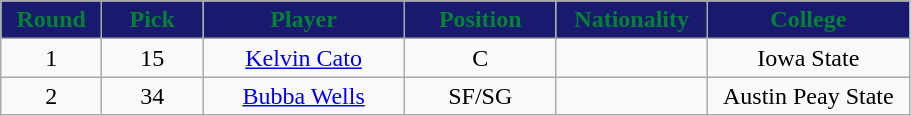<table class="wikitable sortable sortable">
<tr>
<th style="background:#191970; color:#048234" width="10%">Round</th>
<th style="background:#191970; color:#048234" width="10%">Pick</th>
<th style="background:#191970; color:#048234" width="20%">Player</th>
<th style="background:#191970; color:#048234" width="15%">Position</th>
<th style="background:#191970; color:#048234" width="15%">Nationality</th>
<th style="background:#191970; color:#048234" width="20%">College</th>
</tr>
<tr style="text-align: center">
<td>1</td>
<td>15</td>
<td><a href='#'>Kelvin Cato</a></td>
<td>C</td>
<td></td>
<td>Iowa State</td>
</tr>
<tr style="text-align: center">
<td>2</td>
<td>34</td>
<td><a href='#'>Bubba Wells</a></td>
<td>SF/SG</td>
<td></td>
<td>Austin Peay State</td>
</tr>
</table>
